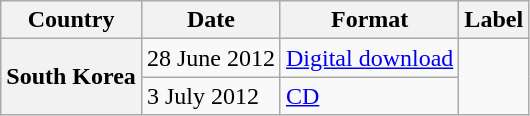<table class="wikitable plainrowheaders">
<tr>
<th scope="col">Country</th>
<th>Date</th>
<th>Format</th>
<th>Label</th>
</tr>
<tr>
<th scope="row" rowspan="2">South Korea</th>
<td>28 June 2012</td>
<td><a href='#'>Digital download</a></td>
<td rowspan="2"></td>
</tr>
<tr>
<td>3 July 2012</td>
<td><a href='#'>CD</a></td>
</tr>
</table>
